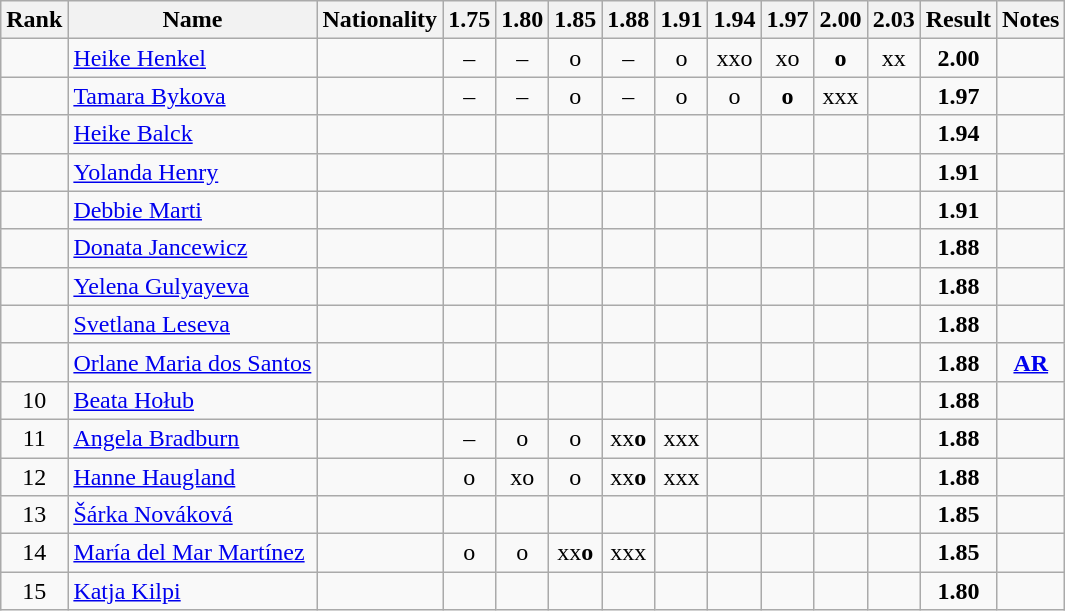<table class="wikitable sortable" style="text-align:center">
<tr>
<th>Rank</th>
<th>Name</th>
<th>Nationality</th>
<th>1.75</th>
<th>1.80</th>
<th>1.85</th>
<th>1.88</th>
<th>1.91</th>
<th>1.94</th>
<th>1.97</th>
<th>2.00</th>
<th>2.03</th>
<th>Result</th>
<th>Notes</th>
</tr>
<tr>
<td></td>
<td align="left"><a href='#'>Heike Henkel</a></td>
<td align=left></td>
<td>–</td>
<td>–</td>
<td>o</td>
<td>–</td>
<td>o</td>
<td>xxo</td>
<td>xo</td>
<td><strong>o</strong></td>
<td>xx</td>
<td><strong>2.00</strong></td>
<td></td>
</tr>
<tr>
<td></td>
<td align="left"><a href='#'>Tamara Bykova</a></td>
<td align=left></td>
<td>–</td>
<td>–</td>
<td>o</td>
<td>–</td>
<td>o</td>
<td>o</td>
<td><strong>o</strong></td>
<td>xxx</td>
<td></td>
<td><strong>1.97</strong></td>
<td></td>
</tr>
<tr>
<td></td>
<td align="left"><a href='#'>Heike Balck</a></td>
<td align=left></td>
<td></td>
<td></td>
<td></td>
<td></td>
<td></td>
<td></td>
<td></td>
<td></td>
<td></td>
<td><strong>1.94</strong></td>
<td></td>
</tr>
<tr>
<td></td>
<td align="left"><a href='#'>Yolanda Henry</a></td>
<td align=left></td>
<td></td>
<td></td>
<td></td>
<td></td>
<td></td>
<td></td>
<td></td>
<td></td>
<td></td>
<td><strong>1.91</strong></td>
<td></td>
</tr>
<tr>
<td></td>
<td align="left"><a href='#'>Debbie Marti</a></td>
<td align=left></td>
<td></td>
<td></td>
<td></td>
<td></td>
<td></td>
<td></td>
<td></td>
<td></td>
<td></td>
<td><strong>1.91</strong></td>
<td></td>
</tr>
<tr>
<td></td>
<td align="left"><a href='#'>Donata Jancewicz</a></td>
<td align=left></td>
<td></td>
<td></td>
<td></td>
<td></td>
<td></td>
<td></td>
<td></td>
<td></td>
<td></td>
<td><strong>1.88</strong></td>
<td></td>
</tr>
<tr>
<td></td>
<td align="left"><a href='#'>Yelena Gulyayeva</a></td>
<td align=left></td>
<td></td>
<td></td>
<td></td>
<td></td>
<td></td>
<td></td>
<td></td>
<td></td>
<td></td>
<td><strong>1.88</strong></td>
<td></td>
</tr>
<tr>
<td></td>
<td align="left"><a href='#'>Svetlana Leseva</a></td>
<td align=left></td>
<td></td>
<td></td>
<td></td>
<td></td>
<td></td>
<td></td>
<td></td>
<td></td>
<td></td>
<td><strong>1.88</strong></td>
<td></td>
</tr>
<tr>
<td></td>
<td align="left"><a href='#'>Orlane Maria dos Santos</a></td>
<td align=left></td>
<td></td>
<td></td>
<td></td>
<td></td>
<td></td>
<td></td>
<td></td>
<td></td>
<td></td>
<td><strong>1.88</strong></td>
<td><strong><a href='#'>AR</a></strong></td>
</tr>
<tr>
<td>10</td>
<td align="left"><a href='#'>Beata Hołub</a></td>
<td align=left></td>
<td></td>
<td></td>
<td></td>
<td></td>
<td></td>
<td></td>
<td></td>
<td></td>
<td></td>
<td><strong>1.88</strong></td>
<td></td>
</tr>
<tr>
<td>11</td>
<td align="left"><a href='#'>Angela Bradburn</a></td>
<td align=left></td>
<td>–</td>
<td>o</td>
<td>o</td>
<td>xx<strong>o</strong></td>
<td>xxx</td>
<td></td>
<td></td>
<td></td>
<td></td>
<td><strong>1.88</strong></td>
<td></td>
</tr>
<tr>
<td>12</td>
<td align="left"><a href='#'>Hanne Haugland</a></td>
<td align=left></td>
<td>o</td>
<td>xo</td>
<td>o</td>
<td>xx<strong>o</strong></td>
<td>xxx</td>
<td></td>
<td></td>
<td></td>
<td></td>
<td><strong>1.88</strong></td>
<td></td>
</tr>
<tr>
<td>13</td>
<td align="left"><a href='#'>Šárka Nováková</a></td>
<td align=left></td>
<td></td>
<td></td>
<td></td>
<td></td>
<td></td>
<td></td>
<td></td>
<td></td>
<td></td>
<td><strong>1.85</strong></td>
<td></td>
</tr>
<tr>
<td>14</td>
<td align="left"><a href='#'>María del Mar Martínez</a></td>
<td align=left></td>
<td>o</td>
<td>o</td>
<td>xx<strong>o</strong></td>
<td>xxx</td>
<td></td>
<td></td>
<td></td>
<td></td>
<td></td>
<td><strong>1.85</strong></td>
<td></td>
</tr>
<tr>
<td>15</td>
<td align="left"><a href='#'>Katja Kilpi</a></td>
<td align=left></td>
<td></td>
<td></td>
<td></td>
<td></td>
<td></td>
<td></td>
<td></td>
<td></td>
<td></td>
<td><strong>1.80</strong></td>
<td></td>
</tr>
</table>
